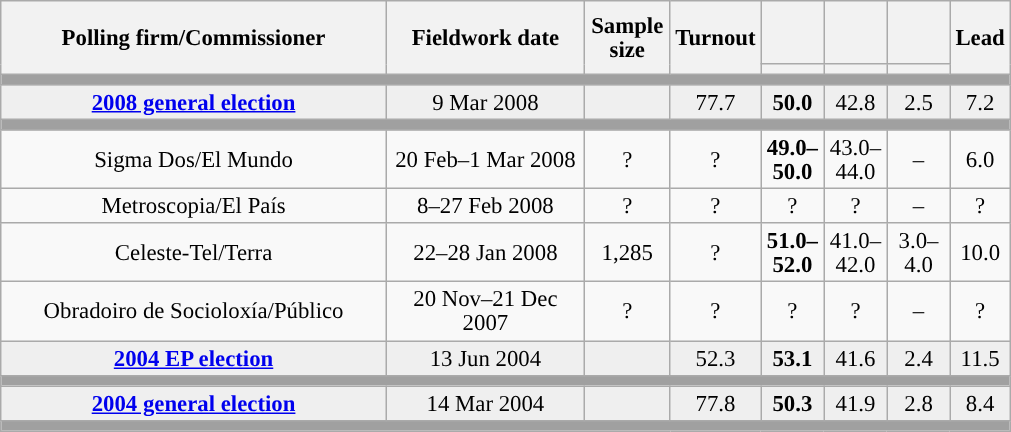<table class="wikitable collapsible collapsed" style="text-align:center; font-size:95%; line-height:16px;">
<tr style="height:42px;">
<th style="width:250px;" rowspan="2">Polling firm/Commissioner</th>
<th style="width:125px;" rowspan="2">Fieldwork date</th>
<th style="width:50px;" rowspan="2">Sample size</th>
<th style="width:45px;" rowspan="2">Turnout</th>
<th style="width:35px;"></th>
<th style="width:35px;"></th>
<th style="width:35px;"></th>
<th style="width:30px;" rowspan="2">Lead</th>
</tr>
<tr>
<th style="color:inherit;background:"></th>
<th style="color:inherit;background:"></th>
<th style="color:inherit;background:"></th>
</tr>
<tr>
<td colspan="8" style="background:#A0A0A0"></td>
</tr>
<tr style="background:#EFEFEF;">
<td><strong><a href='#'>2008 general election</a></strong></td>
<td>9 Mar 2008</td>
<td></td>
<td>77.7</td>
<td><strong>50.0</strong><br></td>
<td>42.8<br></td>
<td>2.5<br></td>
<td style="background:">7.2</td>
</tr>
<tr>
<td colspan="8" style="background:#A0A0A0"></td>
</tr>
<tr>
<td>Sigma Dos/El Mundo</td>
<td>20 Feb–1 Mar 2008</td>
<td>?</td>
<td>?</td>
<td><strong>49.0–<br>50.0</strong><br></td>
<td>43.0–<br>44.0<br></td>
<td>–</td>
<td style="background:">6.0</td>
</tr>
<tr>
<td>Metroscopia/El País</td>
<td>8–27 Feb 2008</td>
<td>?</td>
<td>?</td>
<td>?<br></td>
<td>?<br></td>
<td>–</td>
<td style="background:">?</td>
</tr>
<tr>
<td>Celeste-Tel/Terra</td>
<td>22–28 Jan 2008</td>
<td>1,285</td>
<td>?</td>
<td><strong>51.0–<br>52.0</strong><br></td>
<td>41.0–<br>42.0<br></td>
<td>3.0–<br>4.0<br></td>
<td style="background:">10.0</td>
</tr>
<tr>
<td>Obradoiro de Socioloxía/Público</td>
<td>20 Nov–21 Dec 2007</td>
<td>?</td>
<td>?</td>
<td>?<br></td>
<td>?<br></td>
<td>–</td>
<td style="background:">?</td>
</tr>
<tr style="background:#EFEFEF;">
<td><strong><a href='#'>2004 EP election</a></strong></td>
<td>13 Jun 2004</td>
<td></td>
<td>52.3</td>
<td><strong>53.1</strong><br></td>
<td>41.6<br></td>
<td>2.4<br></td>
<td style="background:">11.5</td>
</tr>
<tr>
<td colspan="8" style="background:#A0A0A0"></td>
</tr>
<tr style="background:#EFEFEF;">
<td><strong><a href='#'>2004 general election</a></strong></td>
<td>14 Mar 2004</td>
<td></td>
<td>77.8</td>
<td><strong>50.3</strong><br></td>
<td>41.9<br></td>
<td>2.8<br></td>
<td style="background:">8.4</td>
</tr>
<tr>
<td colspan="8" style="background:#A0A0A0"></td>
</tr>
</table>
